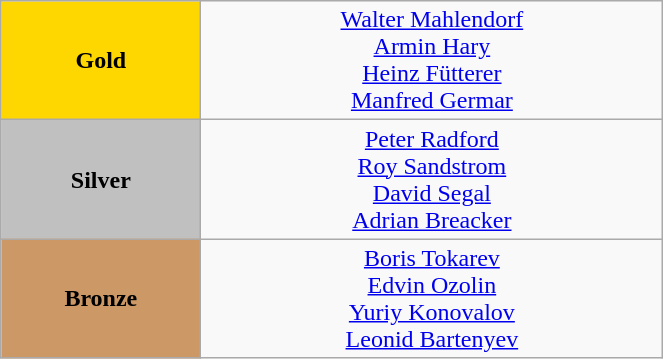<table class="wikitable" style="text-align:center; " width="35%">
<tr>
<td bgcolor="gold"><strong>Gold</strong></td>
<td><a href='#'>Walter Mahlendorf</a><br><a href='#'>Armin Hary</a><br><a href='#'>Heinz Fütterer</a><br><a href='#'>Manfred Germar</a><br><small><em></em></small></td>
</tr>
<tr>
<td bgcolor="silver"><strong>Silver</strong></td>
<td><a href='#'>Peter Radford</a><br><a href='#'>Roy Sandstrom</a><br><a href='#'>David Segal</a><br><a href='#'>Adrian Breacker</a><br><small><em></em></small></td>
</tr>
<tr>
<td bgcolor="CC9966"><strong>Bronze</strong></td>
<td><a href='#'>Boris Tokarev</a><br><a href='#'>Edvin Ozolin</a><br><a href='#'>Yuriy Konovalov</a><br><a href='#'>Leonid Bartenyev</a><br><small><em></em></small></td>
</tr>
</table>
